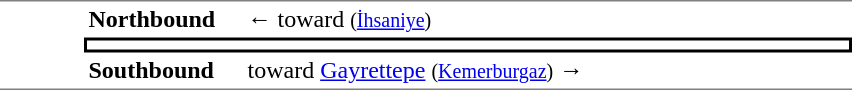<table table border=0 cellspacing=0 cellpadding=3>
<tr>
<td style="border-top:solid 1px gray;border-bottom:solid 1px gray;" width=50 rowspan=3 valign=top></td>
<td style="border-top:solid 1px gray;" width=100><strong>Northbound</strong></td>
<td style="border-top:solid 1px gray;" width=400>←  toward  <small>(<a href='#'>İhsaniye</a>)</small></td>
</tr>
<tr>
<td style="border-top:solid 2px black;border-right:solid 2px black;border-left:solid 2px black;border-bottom:solid 2px black;text-align:center;" colspan=2></td>
</tr>
<tr>
<td style="border-bottom:solid 1px gray;"><strong>Southbound</strong></td>
<td style="border-bottom:solid 1px gray;"> toward <a href='#'>Gayrettepe</a> <small>(<a href='#'>Kemerburgaz</a>)</small> →</td>
</tr>
</table>
